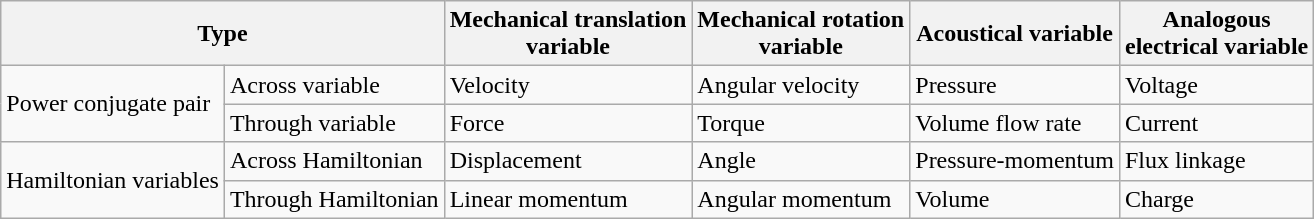<table class="wikitable">
<tr>
<th colspan="2">Type</th>
<th>Mechanical translation<br>variable</th>
<th>Mechanical rotation<br>variable</th>
<th>Acoustical variable</th>
<th>Analogous<br>electrical variable</th>
</tr>
<tr>
<td rowspan="2">Power conjugate pair</td>
<td>Across variable</td>
<td>Velocity</td>
<td>Angular velocity</td>
<td>Pressure</td>
<td>Voltage</td>
</tr>
<tr>
<td>Through variable</td>
<td>Force</td>
<td>Torque</td>
<td>Volume flow rate</td>
<td>Current</td>
</tr>
<tr>
<td rowspan="2">Hamiltonian variables</td>
<td>Across Hamiltonian</td>
<td>Displacement</td>
<td>Angle</td>
<td>Pressure-momentum</td>
<td>Flux linkage</td>
</tr>
<tr>
<td>Through Hamiltonian</td>
<td>Linear momentum</td>
<td>Angular momentum</td>
<td>Volume</td>
<td>Charge</td>
</tr>
</table>
